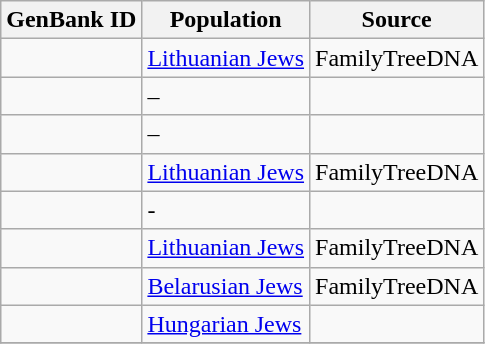<table class="wikitable sortable">
<tr>
<th scope="col">GenBank ID</th>
<th scope="col">Population</th>
<th scope="col">Source</th>
</tr>
<tr>
<td></td>
<td><a href='#'>Lithuanian Jews</a></td>
<td>FamilyTreeDNA</td>
</tr>
<tr>
<td></td>
<td>–</td>
<td></td>
</tr>
<tr>
<td></td>
<td>–</td>
<td></td>
</tr>
<tr>
<td></td>
<td><a href='#'>Lithuanian Jews</a></td>
<td>FamilyTreeDNA</td>
</tr>
<tr>
<td></td>
<td>-</td>
<td></td>
</tr>
<tr>
<td></td>
<td><a href='#'>Lithuanian Jews</a></td>
<td>FamilyTreeDNA</td>
</tr>
<tr>
<td></td>
<td><a href='#'>Belarusian Jews</a></td>
<td>FamilyTreeDNA</td>
</tr>
<tr>
<td></td>
<td><a href='#'>Hungarian Jews</a></td>
<td></td>
</tr>
<tr>
</tr>
</table>
